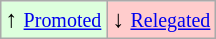<table class="wikitable" style="margin:auto;">
<tr>
<td style="background:#dfd;">↑ <small><a href='#'>Promoted</a></small></td>
<td style="background:#fcc;">↓ <small><a href='#'>Relegated</a></small></td>
</tr>
</table>
